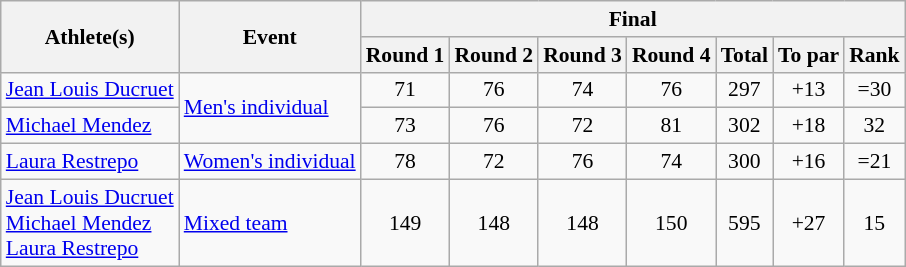<table class="wikitable" border="1" style="font-size:90%;text-align:center">
<tr>
<th rowspan=2>Athlete(s)</th>
<th rowspan=2>Event</th>
<th colspan=7>Final</th>
</tr>
<tr>
<th>Round 1</th>
<th>Round 2</th>
<th>Round 3</th>
<th>Round 4</th>
<th>Total</th>
<th>To par</th>
<th>Rank</th>
</tr>
<tr>
<td align=left><a href='#'>Jean Louis Ducruet</a></td>
<td align=left rowspan=2><a href='#'>Men's individual</a></td>
<td>71</td>
<td>76</td>
<td>74</td>
<td>76</td>
<td>297</td>
<td>+13</td>
<td>=30</td>
</tr>
<tr>
<td align=left><a href='#'>Michael Mendez</a></td>
<td>73</td>
<td>76</td>
<td>72</td>
<td>81</td>
<td>302</td>
<td>+18</td>
<td>32</td>
</tr>
<tr>
<td align=left><a href='#'>Laura Restrepo</a></td>
<td align=left><a href='#'>Women's individual</a></td>
<td>78</td>
<td>72</td>
<td>76</td>
<td>74</td>
<td>300</td>
<td>+16</td>
<td>=21</td>
</tr>
<tr>
<td align=left><a href='#'>Jean Louis Ducruet</a><br><a href='#'>Michael Mendez</a><br><a href='#'>Laura Restrepo</a></td>
<td align=left><a href='#'>Mixed team</a></td>
<td>149</td>
<td>148</td>
<td>148</td>
<td>150</td>
<td>595</td>
<td>+27</td>
<td>15</td>
</tr>
</table>
